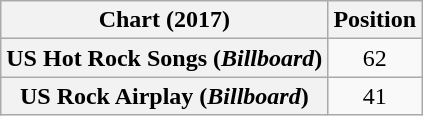<table class="wikitable sortable plainrowheaders" style="text-align:center">
<tr>
<th scope="col">Chart (2017)</th>
<th scope="col">Position</th>
</tr>
<tr>
<th scope="row">US Hot Rock Songs (<em>Billboard</em>)</th>
<td>62</td>
</tr>
<tr>
<th scope="row">US Rock Airplay (<em>Billboard</em>)</th>
<td>41</td>
</tr>
</table>
